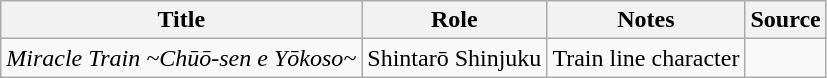<table class="wikitable sortable plainrowheaders">
<tr>
<th>Title</th>
<th>Role</th>
<th class="unsortable">Notes</th>
<th class="unsortable">Source</th>
</tr>
<tr>
<td><em>Miracle Train ~Chūō-sen e Yōkoso~</em></td>
<td>Shintarō Shinjuku</td>
<td>Train line character</td>
<td></td>
</tr>
</table>
